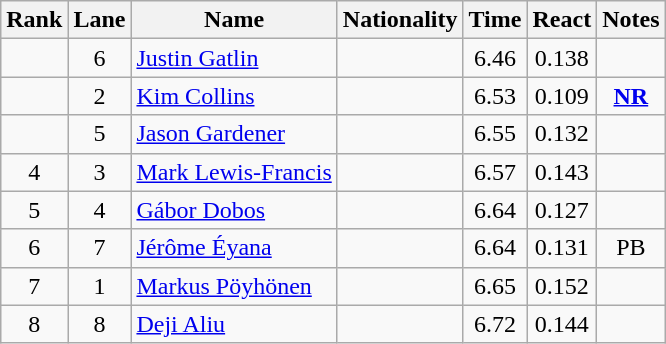<table class="wikitable sortable" style="text-align:center">
<tr>
<th>Rank</th>
<th>Lane</th>
<th>Name</th>
<th>Nationality</th>
<th>Time</th>
<th>React</th>
<th>Notes</th>
</tr>
<tr>
<td></td>
<td>6</td>
<td align="left"><a href='#'>Justin Gatlin</a></td>
<td align=left></td>
<td>6.46</td>
<td>0.138</td>
<td></td>
</tr>
<tr>
<td></td>
<td>2</td>
<td align="left"><a href='#'>Kim Collins</a></td>
<td align=left></td>
<td>6.53</td>
<td>0.109</td>
<td><strong><a href='#'>NR</a></strong></td>
</tr>
<tr>
<td></td>
<td>5</td>
<td align="left"><a href='#'>Jason Gardener</a></td>
<td align=left></td>
<td>6.55</td>
<td>0.132</td>
<td></td>
</tr>
<tr>
<td>4</td>
<td>3</td>
<td align="left"><a href='#'>Mark Lewis-Francis</a></td>
<td align=left></td>
<td>6.57</td>
<td>0.143</td>
<td></td>
</tr>
<tr>
<td>5</td>
<td>4</td>
<td align="left"><a href='#'>Gábor Dobos</a></td>
<td align=left></td>
<td>6.64</td>
<td>0.127</td>
<td></td>
</tr>
<tr>
<td>6</td>
<td>7</td>
<td align="left"><a href='#'>Jérôme Éyana</a></td>
<td align=left></td>
<td>6.64</td>
<td>0.131</td>
<td>PB</td>
</tr>
<tr>
<td>7</td>
<td>1</td>
<td align="left"><a href='#'>Markus Pöyhönen</a></td>
<td align=left></td>
<td>6.65</td>
<td>0.152</td>
<td></td>
</tr>
<tr>
<td>8</td>
<td>8</td>
<td align="left"><a href='#'>Deji Aliu</a></td>
<td align=left></td>
<td>6.72</td>
<td>0.144</td>
<td></td>
</tr>
</table>
